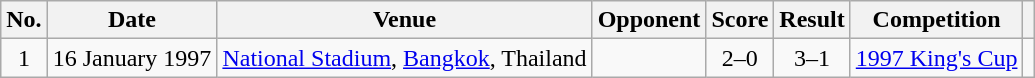<table class="wikitable sortable">
<tr>
<th scope="col">No.</th>
<th scope="col">Date</th>
<th scope="col">Venue</th>
<th scope="col">Opponent</th>
<th scope="col">Score</th>
<th scope="col">Result</th>
<th scope="col">Competition</th>
<th class="unsortable" scope="col"></th>
</tr>
<tr>
<td align="center">1</td>
<td>16 January 1997</td>
<td><a href='#'>National Stadium</a>, <a href='#'>Bangkok</a>, Thailand</td>
<td></td>
<td align="center">2–0</td>
<td align="center">3–1</td>
<td><a href='#'>1997 King's Cup</a></td>
<td></td>
</tr>
</table>
